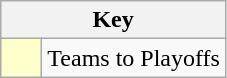<table class="wikitable" style="text-align: center">
<tr>
<th colspan=2>Key</th>
</tr>
<tr>
<td style="background:#ffffcc; width:20px;"></td>
<td align=left>Teams to Playoffs</td>
</tr>
</table>
